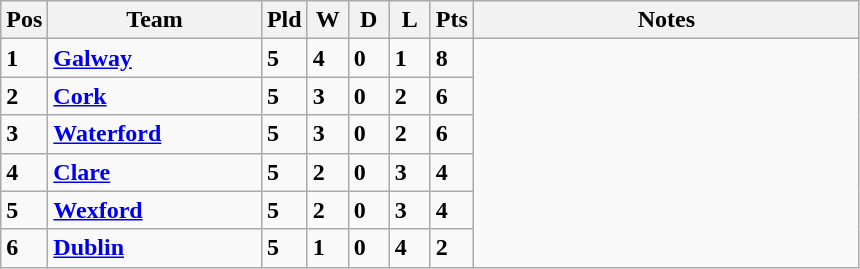<table class="wikitable" style="text-align: centre;">
<tr>
<th width=20>Pos</th>
<th width=135>Team</th>
<th width=20>Pld</th>
<th width=20>W</th>
<th width=20>D</th>
<th width=20>L</th>
<th width=20>Pts</th>
<th width=250>Notes</th>
</tr>
<tr>
<td><strong>1</strong></td>
<td align=left><strong> <a href='#'>Galway</a> </strong></td>
<td><strong>5</strong></td>
<td><strong>4</strong></td>
<td><strong>0</strong></td>
<td><strong>1</strong></td>
<td><strong>8</strong></td>
</tr>
<tr>
<td><strong>2</strong></td>
<td align=left><strong> <a href='#'>Cork</a> </strong></td>
<td><strong>5</strong></td>
<td><strong>3</strong></td>
<td><strong>0</strong></td>
<td><strong>2</strong></td>
<td><strong>6</strong></td>
</tr>
<tr>
<td><strong>3</strong></td>
<td align=left><strong> <a href='#'>Waterford</a> </strong></td>
<td><strong>5</strong></td>
<td><strong>3</strong></td>
<td><strong>0</strong></td>
<td><strong>2</strong></td>
<td><strong>6</strong></td>
</tr>
<tr>
<td><strong>4</strong></td>
<td align=left><strong> <a href='#'>Clare</a> </strong></td>
<td><strong>5</strong></td>
<td><strong>2</strong></td>
<td><strong>0</strong></td>
<td><strong>3</strong></td>
<td><strong>4</strong></td>
</tr>
<tr>
<td><strong>5</strong></td>
<td align=left><strong> <a href='#'>Wexford</a> </strong></td>
<td><strong>5</strong></td>
<td><strong>2</strong></td>
<td><strong>0</strong></td>
<td><strong>3</strong></td>
<td><strong>4</strong></td>
</tr>
<tr>
<td><strong>6</strong></td>
<td align=left><strong> <a href='#'>Dublin</a> </strong></td>
<td><strong>5</strong></td>
<td><strong>1</strong></td>
<td><strong>0</strong></td>
<td><strong>4</strong></td>
<td><strong>2</strong></td>
</tr>
</table>
